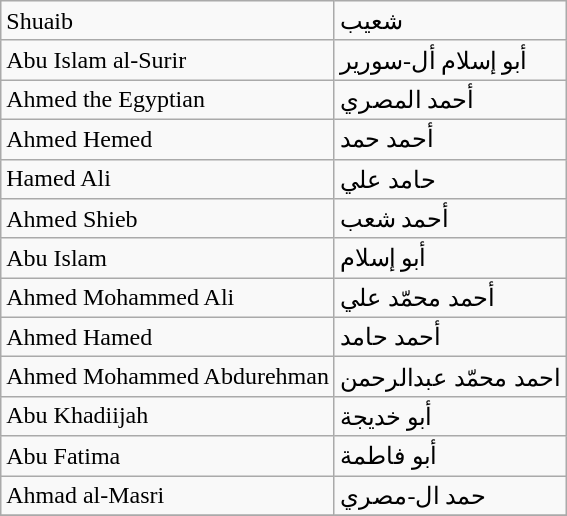<table class="wikitable">
<tr>
<td>Shuaib</td>
<td>شعيب</td>
</tr>
<tr>
<td>Abu Islam al-Surir</td>
<td>أبو إسلام أل-سورير</td>
</tr>
<tr>
<td>Ahmed the Egyptian</td>
<td>أحمد المصري</td>
</tr>
<tr>
<td>Ahmed Hemed</td>
<td>أحمد حمد</td>
</tr>
<tr>
<td>Hamed Ali</td>
<td>حامد علي</td>
</tr>
<tr>
<td>Ahmed Shieb</td>
<td>أحمد شعب</td>
</tr>
<tr>
<td>Abu Islam</td>
<td>أبو إسلام</td>
</tr>
<tr>
<td>Ahmed Mohammed Ali</td>
<td>أحمد محمّد علي</td>
</tr>
<tr>
<td>Ahmed Hamed</td>
<td>أحمد حامد</td>
</tr>
<tr>
<td>Ahmed Mohammed Abdurehman</td>
<td>احمد محمّد عبدالرحمن</td>
</tr>
<tr>
<td>Abu Khadiijah</td>
<td>أبو خديجة</td>
</tr>
<tr>
<td>Abu Fatima</td>
<td>أبو فاطمة</td>
</tr>
<tr>
<td>Ahmad al-Masri</td>
<td>حمد ال-مصري</td>
</tr>
<tr>
</tr>
</table>
